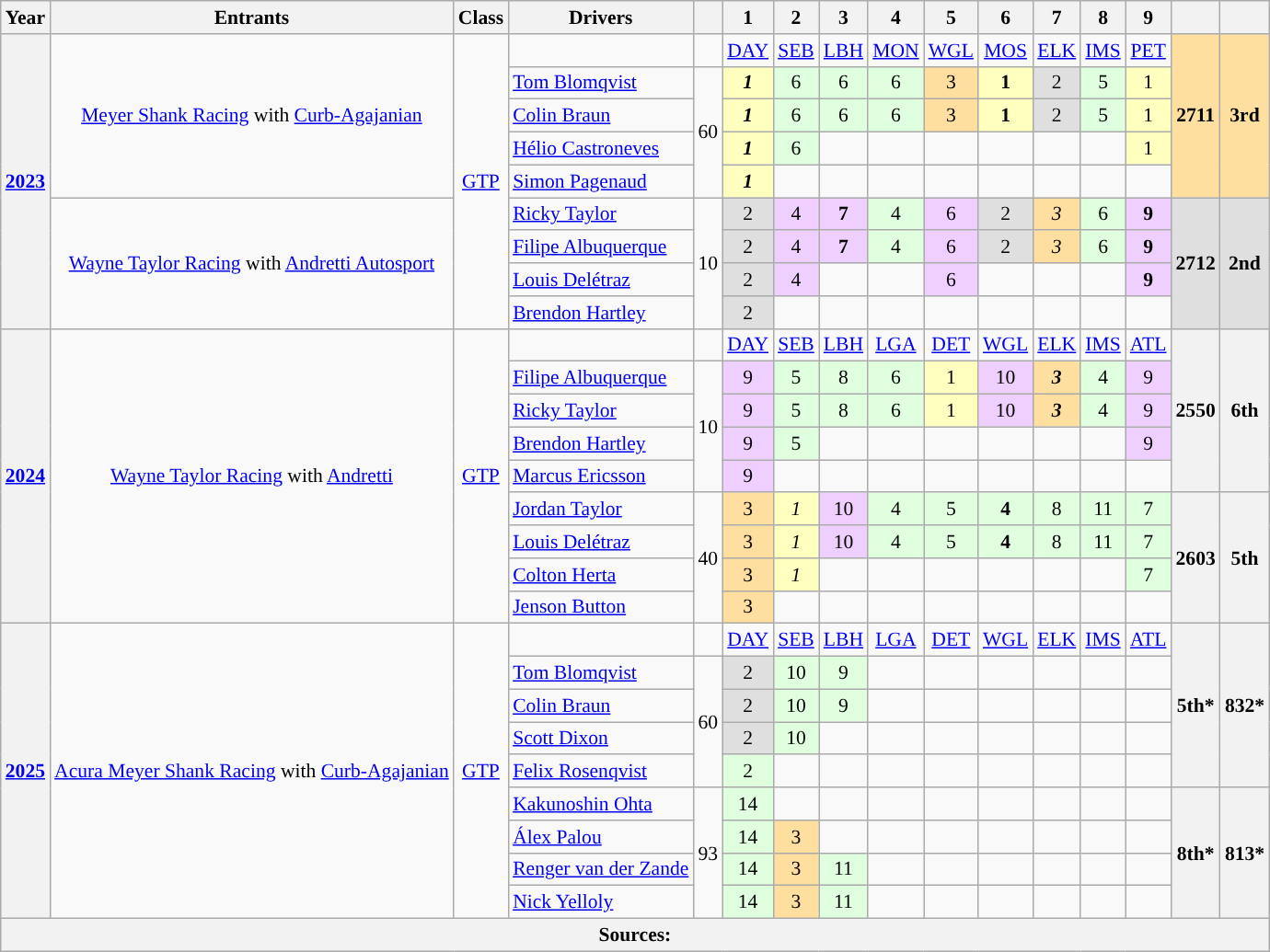<table class="wikitable" style="text-align:center; font-size:90%">
<tr>
<th>Year</th>
<th>Entrants</th>
<th>Class</th>
<th>Drivers</th>
<th></th>
<th>1</th>
<th>2</th>
<th>3</th>
<th>4</th>
<th>5</th>
<th>6</th>
<th>7</th>
<th>8</th>
<th>9</th>
<th></th>
<th></th>
</tr>
<tr>
<th rowspan="9"><a href='#'>2023</a></th>
<td rowspan="5"><a href='#'>Meyer Shank Racing</a> with <a href='#'>Curb-Agajanian</a></td>
<td rowspan="9"><a href='#'>GTP</a></td>
<td></td>
<td></td>
<td><a href='#'>DAY</a></td>
<td><a href='#'>SEB</a></td>
<td><a href='#'>LBH</a></td>
<td><a href='#'>MON</a></td>
<td><a href='#'>WGL</a></td>
<td><a href='#'>MOS</a></td>
<td><a href='#'>ELK</a></td>
<td><a href='#'>IMS</a></td>
<td><a href='#'>PET</a></td>
<th rowspan=5 style="background:#FFDF9F;”">2711</th>
<th rowspan=5 style="background:#FFDF9F;”">3rd</th>
</tr>
<tr>
<td align="left"> <a href='#'>Tom Blomqvist</a></td>
<td rowspan="4">60</td>
<td style="background:#FFFFBF;"><strong><em>1</em></strong></td>
<td style="background:#DFFFDF;">6</td>
<td style="background:#DFFFDF;">6</td>
<td style="background:#DFFFDF;">6</td>
<td style="background:#FFDF9F;”">3</td>
<td style="background:#FFFFBF;"><strong>1</strong></td>
<td style="background:#DFDFDF;">2</td>
<td style="background:#DFFFDF;">5</td>
<td style="background:#FFFFBF;">1</td>
</tr>
<tr>
<td align="left"> <a href='#'>Colin Braun</a></td>
<td style="background:#FFFFBF;"><strong><em>1</em></strong></td>
<td style="background:#DFFFDF;">6</td>
<td style="background:#DFFFDF;">6</td>
<td style="background:#DFFFDF;">6</td>
<td style="background:#FFDF9F;”">3</td>
<td style="background:#FFFFBF;"><strong>1</strong></td>
<td style="background:#DFDFDF;">2</td>
<td style="background:#DFFFDF;">5</td>
<td style="background:#FFFFBF;">1</td>
</tr>
<tr>
<td align="left"> <a href='#'>Hélio Castroneves</a></td>
<td style="background:#FFFFBF;"><strong><em>1</em></strong></td>
<td style="background:#DFFFDF;">6</td>
<td></td>
<td></td>
<td></td>
<td></td>
<td></td>
<td></td>
<td style="background:#FFFFBF;">1</td>
</tr>
<tr>
<td align="left"> <a href='#'>Simon Pagenaud</a></td>
<td style="background:#FFFFBF;"><strong><em>1</em></strong></td>
<td></td>
<td></td>
<td></td>
<td></td>
<td></td>
<td></td>
<td></td>
<td></td>
</tr>
<tr>
<td rowspan="4"><a href='#'>Wayne Taylor Racing</a> with <a href='#'>Andretti Autosport</a></td>
<td align="left"> <a href='#'>Ricky Taylor</a></td>
<td rowspan="4">10</td>
<td style="background:#DFDFDF;">2</td>
<td style="background:#EFCFFF;">4</td>
<td style="background:#EFCFFF;"><strong>7</strong></td>
<td style="background:#DFFFDF;">4</td>
<td style="background:#EFCFFF;">6</td>
<td style="background:#DFDFDF;">2</td>
<td style="background:#FFDF9F;”"><em>3</em></td>
<td style="background:#DFFFDF;">6</td>
<td style="background:#EFCFFF;"><strong>9</strong></td>
<th rowspan="4" style="background:#DFDFDF;">2712</th>
<th rowspan="4" style="background:#DFDFDF;">2nd</th>
</tr>
<tr>
<td align="left"> <a href='#'>Filipe Albuquerque</a></td>
<td style="background:#DFDFDF;">2</td>
<td style="background:#EFCFFF;">4</td>
<td style="background:#EFCFFF;"><strong>7</strong></td>
<td style="background:#DFFFDF;">4</td>
<td style="background:#EFCFFF;">6</td>
<td style="background:#DFDFDF;">2</td>
<td style="background:#FFDF9F;”"><em>3</em></td>
<td style="background:#DFFFDF;">6</td>
<td style="background:#EFCFFF;"><strong>9</strong></td>
</tr>
<tr>
<td align="left"> <a href='#'>Louis Delétraz</a></td>
<td style="background:#DFDFDF;">2</td>
<td style="background:#EFCFFF;">4</td>
<td></td>
<td></td>
<td style="background:#EFCFFF;">6</td>
<td></td>
<td></td>
<td></td>
<td style="background:#EFCFFF;"><strong>9</strong></td>
</tr>
<tr>
<td align="left"> <a href='#'>Brendon Hartley</a></td>
<td style="background:#DFDFDF;">2</td>
<td></td>
<td></td>
<td></td>
<td></td>
<td></td>
<td></td>
<td></td>
<td></td>
</tr>
<tr>
<th rowspan="9"><a href='#'>2024</a></th>
<td rowspan="9"><a href='#'>Wayne Taylor Racing</a> with <a href='#'>Andretti</a></td>
<td rowspan="9"><a href='#'>GTP</a></td>
<td></td>
<td></td>
<td><a href='#'>DAY</a></td>
<td><a href='#'>SEB</a></td>
<td><a href='#'>LBH</a></td>
<td><a href='#'>LGA</a></td>
<td><a href='#'>DET</a></td>
<td><a href='#'>WGL</a></td>
<td><a href='#'>ELK</a></td>
<td><a href='#'>IMS</a></td>
<td><a href='#'>ATL</a></td>
<th rowspan="5">2550</th>
<th rowspan="5">6th</th>
</tr>
<tr>
<td align="left"> <a href='#'>Filipe Albuquerque</a></td>
<td rowspan="4">10</td>
<td style="background:#efcfff;" align="center">9</td>
<td style="background:#dfffdf;" align="center">5</td>
<td style="background:#dfffdf;" align="center">8</td>
<td style="background:#dfffdf;" align="center">6</td>
<td style="background:#ffffbf;" align="center">1</td>
<td style="background:#efcfff;" align="center">10</td>
<td style="background:#ffdf9f;" align="center"><strong><em>3</em></strong></td>
<td style="background:#dfffdf;" align="center">4</td>
<td style="background:#efcfff;" align="center">9</td>
</tr>
<tr>
<td align="left"> <a href='#'>Ricky Taylor</a></td>
<td style="background:#efcfff;" align="center">9</td>
<td style="background:#dfffdf;" align="center">5</td>
<td style="background:#dfffdf;" align="center">8</td>
<td style="background:#dfffdf;" align="center">6</td>
<td style="background:#ffffbf;" align="center">1</td>
<td style="background:#efcfff;" align="center">10</td>
<td style="background:#ffdf9f;"align="center"><strong><em>3</em></strong></td>
<td style="background:#dfffdf;" align="center">4</td>
<td style="background:#efcfff;" align="center">9</td>
</tr>
<tr>
<td align="left"> <a href='#'>Brendon Hartley</a></td>
<td style="background:#efcfff;" align="center">9</td>
<td style="background:#dfffdf;" align="center">5</td>
<td></td>
<td></td>
<td></td>
<td></td>
<td></td>
<td></td>
<td style="background:#efcfff;" align="center">9</td>
</tr>
<tr>
<td align="left"> <a href='#'>Marcus Ericsson</a></td>
<td style="background:#efcfff;" align="center">9</td>
<td></td>
<td></td>
<td></td>
<td></td>
<td></td>
<td></td>
<td></td>
<td></td>
</tr>
<tr>
<td align="left"> <a href='#'>Jordan Taylor</a></td>
<td rowspan="4">40</td>
<td style="background:#ffdf9f;" align="center">3</td>
<td style="background:#ffffbf;" align="center"><em>1</em></td>
<td style="background:#efcfff;" align="center">10</td>
<td style="background:#dfffdf;" align="center">4</td>
<td style="background:#dfffdf;" align="center">5</td>
<td style="background:#dfffdf;" align="center"><strong>4</strong></td>
<td style="background:#dfffdf;" align="center">8</td>
<td style="background:#dfffdf;" align="center">11</td>
<td style="background:#dfffdf;" align="center">7</td>
<th rowspan="4">2603</th>
<th rowspan="4">5th</th>
</tr>
<tr>
<td align="left"> <a href='#'>Louis Delétraz</a></td>
<td style="background:#ffdf9f;" align="center">3</td>
<td style="background:#ffffbf;" align="center"><em>1</em></td>
<td style="background:#efcfff;" align="center">10</td>
<td style="background:#dfffdf;" align="center">4</td>
<td style="background:#dfffdf;" align="center">5</td>
<td style="background:#dfffdf;" align="center"><strong>4</strong></td>
<td style="background:#dfffdf;" align="center">8</td>
<td style="background:#dfffdf;" align="center">11</td>
<td style="background:#dfffdf;" align="center">7</td>
</tr>
<tr>
<td align="left"> <a href='#'>Colton Herta</a></td>
<td style="background:#ffdf9f;" align="center">3</td>
<td style="background:#ffffbf;" align="center"><em>1</em></td>
<td></td>
<td></td>
<td></td>
<td></td>
<td></td>
<td></td>
<td style="background:#dfffdf;" align="center">7</td>
</tr>
<tr>
<td align="left"> <a href='#'>Jenson Button</a></td>
<td style="background:#ffdf9f;" align="center">3</td>
<td></td>
<td></td>
<td></td>
<td></td>
<td></td>
<td></td>
<td></td>
<td></td>
</tr>
<tr>
<th rowspan="9"><a href='#'>2025</a></th>
<td rowspan="9"><a href='#'>Acura Meyer Shank Racing</a> with <a href='#'>Curb-Agajanian</a></td>
<td rowspan="9"><a href='#'>GTP</a></td>
<td></td>
<td></td>
<td><a href='#'>DAY</a></td>
<td><a href='#'>SEB</a></td>
<td><a href='#'>LBH</a></td>
<td><a href='#'>LGA</a></td>
<td><a href='#'>DET</a></td>
<td><a href='#'>WGL</a></td>
<td><a href='#'>ELK</a></td>
<td><a href='#'>IMS</a></td>
<td><a href='#'>ATL</a></td>
<th rowspan="5">5th*</th>
<th rowspan="5">832*</th>
</tr>
<tr>
<td align="left"> <a href='#'>Tom Blomqvist</a></td>
<td rowspan="4">60</td>
<td style="background:#DFDFDF;">2</td>
<td style="background:#dfffdf;">10</td>
<td style="background:#dfffdf;">9</td>
<td></td>
<td></td>
<td></td>
<td></td>
<td></td>
<td></td>
</tr>
<tr>
<td align="left"> <a href='#'>Colin Braun</a></td>
<td style="background:#DFDFDF;">2</td>
<td style="background:#dfffdf;">10</td>
<td style="background:#dfffdf;">9</td>
<td></td>
<td></td>
<td></td>
<td></td>
<td></td>
<td></td>
</tr>
<tr>
<td align="left"> <a href='#'>Scott Dixon</a></td>
<td style="background:#DFDFDF;">2</td>
<td style="background:#dfffdf;">10</td>
<td></td>
<td></td>
<td></td>
<td></td>
<td></td>
<td></td>
<td></td>
</tr>
<tr>
<td align="left"> <a href='#'>Felix Rosenqvist</a></td>
<td style="background:#dfffdf;">2</td>
<td></td>
<td></td>
<td></td>
<td></td>
<td></td>
<td></td>
<td></td>
<td></td>
</tr>
<tr>
<td align="left"> <a href='#'>Kakunoshin Ohta</a></td>
<td rowspan="4">93</td>
<td style="background:#dfffdf;" align="center">14</td>
<td></td>
<td></td>
<td></td>
<td></td>
<td></td>
<td></td>
<td></td>
<td></td>
<th rowspan="4">8th*</th>
<th rowspan="4">813*</th>
</tr>
<tr>
<td align="left"> <a href='#'>Álex Palou</a></td>
<td style="background:#dfffdf;" align="center">14</td>
<td style="background:#ffdf9f;" align="center">3</td>
<td></td>
<td></td>
<td></td>
<td></td>
<td></td>
<td></td>
<td></td>
</tr>
<tr>
<td align="left"> <a href='#'>Renger van der Zande</a></td>
<td style="background:#dfffdf;" align="center">14</td>
<td style="background:#ffdf9f;" align="center">3</td>
<td style="background:#dfffdf;">11</td>
<td></td>
<td></td>
<td></td>
<td></td>
<td></td>
<td></td>
</tr>
<tr>
<td align="left"> <a href='#'>Nick Yelloly</a></td>
<td style="background:#dfffdf;" align="center">14</td>
<td style="background:#ffdf9f;" align="center">3</td>
<td style="background:#dfffdf;">11</td>
<td></td>
<td></td>
<td></td>
<td></td>
<td></td>
<td></td>
</tr>
<tr>
<th colspan="16">Sources:</th>
</tr>
</table>
